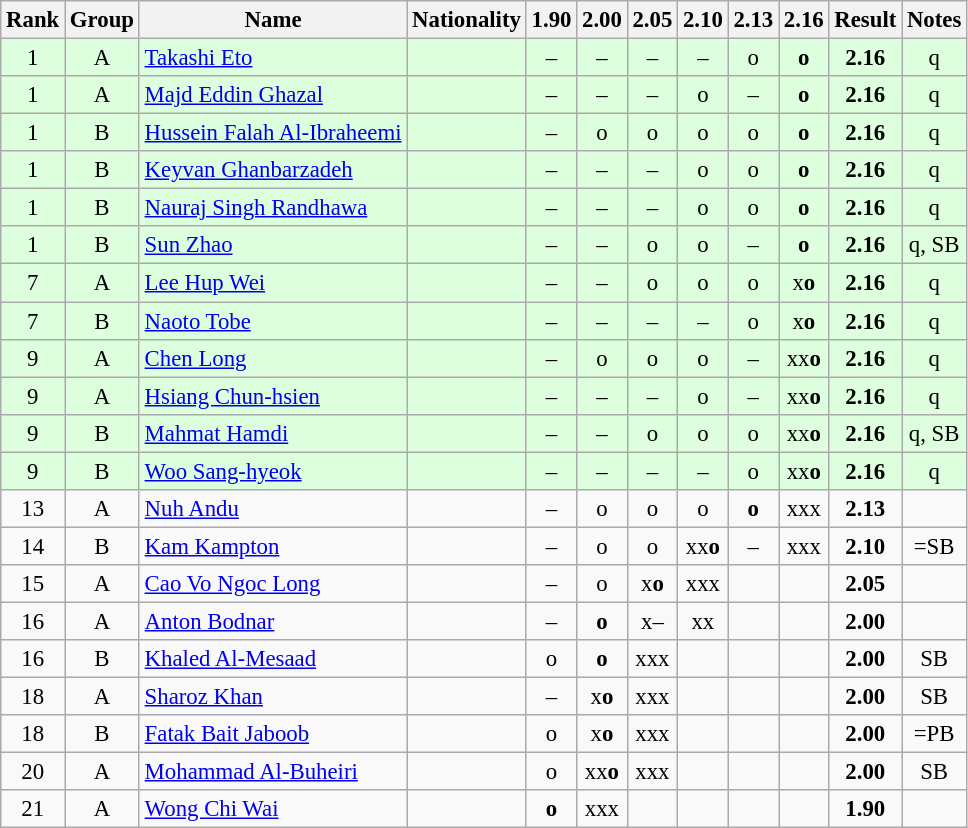<table class="wikitable sortable" style="text-align:center; font-size:95%">
<tr>
<th>Rank</th>
<th>Group</th>
<th>Name</th>
<th>Nationality</th>
<th>1.90</th>
<th>2.00</th>
<th>2.05</th>
<th>2.10</th>
<th>2.13</th>
<th>2.16</th>
<th>Result</th>
<th>Notes</th>
</tr>
<tr bgcolor=ddffdd>
<td>1</td>
<td>A</td>
<td align=left><a href='#'>Takashi Eto</a></td>
<td align=left></td>
<td>–</td>
<td>–</td>
<td>–</td>
<td>–</td>
<td>o</td>
<td><strong>o</strong></td>
<td><strong>2.16</strong></td>
<td>q</td>
</tr>
<tr bgcolor=ddffdd>
<td>1</td>
<td>A</td>
<td align=left><a href='#'>Majd Eddin Ghazal</a></td>
<td align=left></td>
<td>–</td>
<td>–</td>
<td>–</td>
<td>o</td>
<td>–</td>
<td><strong>o</strong></td>
<td><strong>2.16</strong></td>
<td>q</td>
</tr>
<tr bgcolor=ddffdd>
<td>1</td>
<td>B</td>
<td align=left><a href='#'>Hussein Falah Al-Ibraheemi</a></td>
<td align=left></td>
<td>–</td>
<td>o</td>
<td>o</td>
<td>o</td>
<td>o</td>
<td><strong>o</strong></td>
<td><strong>2.16</strong></td>
<td>q</td>
</tr>
<tr bgcolor=ddffdd>
<td>1</td>
<td>B</td>
<td align=left><a href='#'>Keyvan Ghanbarzadeh</a></td>
<td align=left></td>
<td>–</td>
<td>–</td>
<td>–</td>
<td>o</td>
<td>o</td>
<td><strong>o</strong></td>
<td><strong>2.16</strong></td>
<td>q</td>
</tr>
<tr bgcolor=ddffdd>
<td>1</td>
<td>B</td>
<td align=left><a href='#'>Nauraj Singh Randhawa</a></td>
<td align=left></td>
<td>–</td>
<td>–</td>
<td>–</td>
<td>o</td>
<td>o</td>
<td><strong>o</strong></td>
<td><strong>2.16</strong></td>
<td>q</td>
</tr>
<tr bgcolor=ddffdd>
<td>1</td>
<td>B</td>
<td align=left><a href='#'>Sun Zhao</a></td>
<td align=left></td>
<td>–</td>
<td>–</td>
<td>o</td>
<td>o</td>
<td>–</td>
<td><strong>o</strong></td>
<td><strong>2.16</strong></td>
<td>q, SB</td>
</tr>
<tr bgcolor=ddffdd>
<td>7</td>
<td>A</td>
<td align=left><a href='#'>Lee Hup Wei</a></td>
<td align=left></td>
<td>–</td>
<td>–</td>
<td>o</td>
<td>o</td>
<td>o</td>
<td>x<strong>o</strong></td>
<td><strong>2.16</strong></td>
<td>q</td>
</tr>
<tr bgcolor=ddffdd>
<td>7</td>
<td>B</td>
<td align=left><a href='#'>Naoto Tobe</a></td>
<td align=left></td>
<td>–</td>
<td>–</td>
<td>–</td>
<td>–</td>
<td>o</td>
<td>x<strong>o</strong></td>
<td><strong>2.16</strong></td>
<td>q</td>
</tr>
<tr bgcolor=ddffdd>
<td>9</td>
<td>A</td>
<td align=left><a href='#'>Chen Long</a></td>
<td align=left></td>
<td>–</td>
<td>o</td>
<td>o</td>
<td>o</td>
<td>–</td>
<td>xx<strong>o</strong></td>
<td><strong>2.16</strong></td>
<td>q</td>
</tr>
<tr bgcolor=ddffdd>
<td>9</td>
<td>A</td>
<td align=left><a href='#'>Hsiang Chun-hsien</a></td>
<td align=left></td>
<td>–</td>
<td>–</td>
<td>–</td>
<td>o</td>
<td>–</td>
<td>xx<strong>o</strong></td>
<td><strong>2.16</strong></td>
<td>q</td>
</tr>
<tr bgcolor=ddffdd>
<td>9</td>
<td>B</td>
<td align=left><a href='#'>Mahmat Hamdi</a></td>
<td align=left></td>
<td>–</td>
<td>–</td>
<td>o</td>
<td>o</td>
<td>o</td>
<td>xx<strong>o</strong></td>
<td><strong>2.16</strong></td>
<td>q, SB</td>
</tr>
<tr bgcolor=ddffdd>
<td>9</td>
<td>B</td>
<td align=left><a href='#'>Woo Sang-hyeok</a></td>
<td align=left></td>
<td>–</td>
<td>–</td>
<td>–</td>
<td>–</td>
<td>o</td>
<td>xx<strong>o</strong></td>
<td><strong>2.16</strong></td>
<td>q</td>
</tr>
<tr>
<td>13</td>
<td>A</td>
<td align=left><a href='#'>Nuh Andu</a></td>
<td align=left></td>
<td>–</td>
<td>o</td>
<td>o</td>
<td>o</td>
<td><strong>o</strong></td>
<td>xxx</td>
<td><strong>2.13</strong></td>
<td></td>
</tr>
<tr>
<td>14</td>
<td>B</td>
<td align=left><a href='#'>Kam Kampton</a></td>
<td align=left></td>
<td>–</td>
<td>o</td>
<td>o</td>
<td>xx<strong>o</strong></td>
<td>–</td>
<td>xxx</td>
<td><strong>2.10</strong></td>
<td>=SB</td>
</tr>
<tr>
<td>15</td>
<td>A</td>
<td align=left><a href='#'>Cao Vo Ngoc Long</a></td>
<td align=left></td>
<td>–</td>
<td>o</td>
<td>x<strong>o</strong></td>
<td>xxx</td>
<td></td>
<td></td>
<td><strong>2.05</strong></td>
<td></td>
</tr>
<tr>
<td>16</td>
<td>A</td>
<td align=left><a href='#'>Anton Bodnar</a></td>
<td align=left></td>
<td>–</td>
<td><strong>o</strong></td>
<td>x–</td>
<td>xx</td>
<td></td>
<td></td>
<td><strong>2.00</strong></td>
<td></td>
</tr>
<tr>
<td>16</td>
<td>B</td>
<td align=left><a href='#'>Khaled Al-Mesaad</a></td>
<td align=left></td>
<td>o</td>
<td><strong>o</strong></td>
<td>xxx</td>
<td></td>
<td></td>
<td></td>
<td><strong>2.00</strong></td>
<td>SB</td>
</tr>
<tr>
<td>18</td>
<td>A</td>
<td align=left><a href='#'>Sharoz Khan</a></td>
<td align=left></td>
<td>–</td>
<td>x<strong>o</strong></td>
<td>xxx</td>
<td></td>
<td></td>
<td></td>
<td><strong>2.00</strong></td>
<td>SB</td>
</tr>
<tr>
<td>18</td>
<td>B</td>
<td align=left><a href='#'>Fatak Bait Jaboob</a></td>
<td align=left></td>
<td>o</td>
<td>x<strong>o</strong></td>
<td>xxx</td>
<td></td>
<td></td>
<td></td>
<td><strong>2.00</strong></td>
<td>=PB</td>
</tr>
<tr>
<td>20</td>
<td>A</td>
<td align=left><a href='#'>Mohammad Al-Buheiri</a></td>
<td align=left></td>
<td>o</td>
<td>xx<strong>o</strong></td>
<td>xxx</td>
<td></td>
<td></td>
<td></td>
<td><strong>2.00</strong></td>
<td>SB</td>
</tr>
<tr>
<td>21</td>
<td>A</td>
<td align=left><a href='#'>Wong Chi Wai</a></td>
<td align=left></td>
<td><strong>o</strong></td>
<td>xxx</td>
<td></td>
<td></td>
<td></td>
<td></td>
<td><strong>1.90</strong></td>
<td></td>
</tr>
</table>
